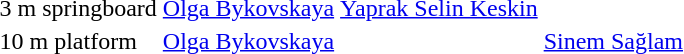<table>
<tr>
<td>3 m springboard</td>
<td><a href='#'>Olga Bykovskaya</a><br></td>
<td><a href='#'>Yaprak Selin Keskin</a><br></td>
<td></td>
</tr>
<tr>
<td>10 m platform</td>
<td><a href='#'>Olga Bykovskaya</a><br></td>
<td></td>
<td><a href='#'>Sinem Sağlam</a><br></td>
</tr>
</table>
